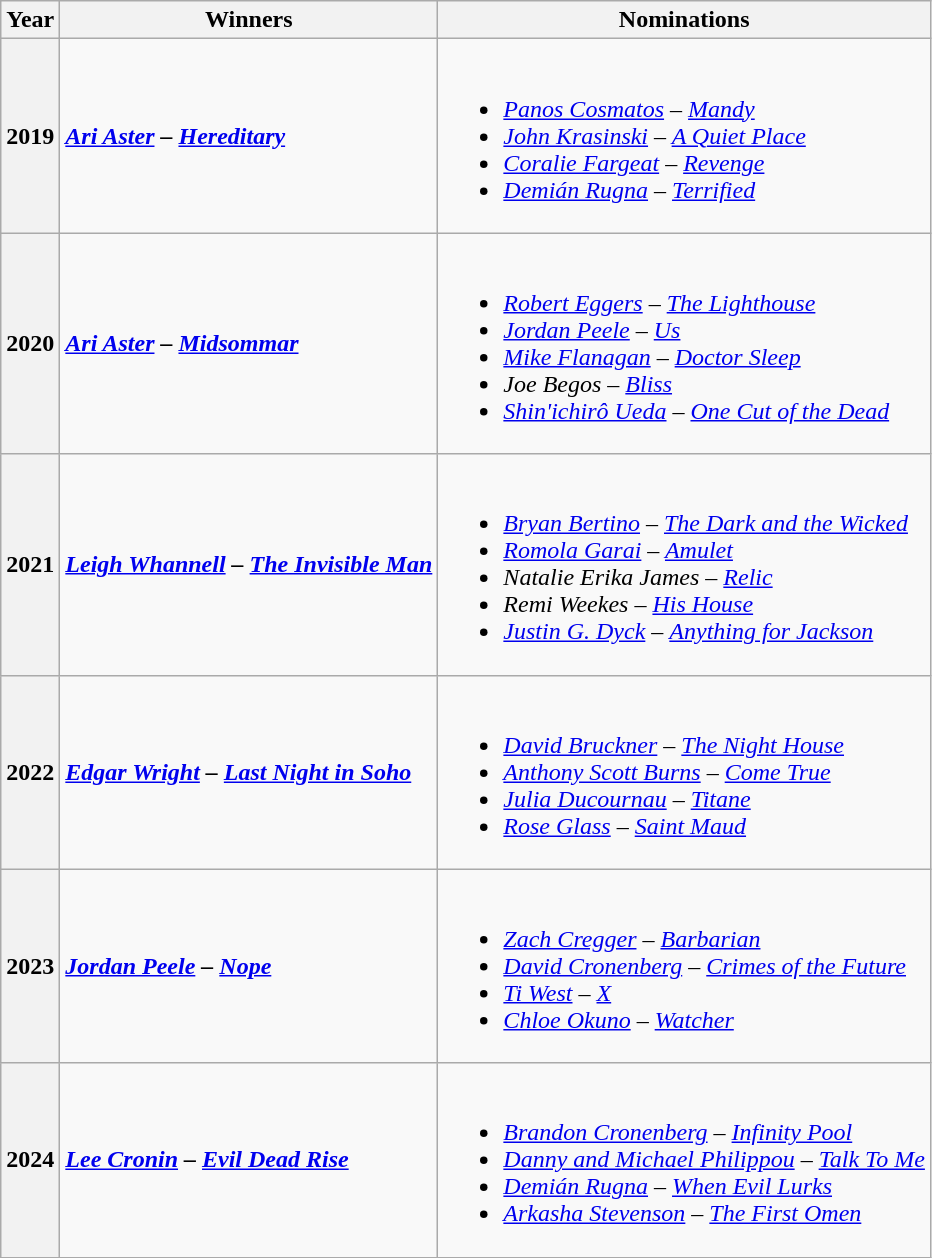<table class="wikitable">
<tr>
<th>Year</th>
<th>Winners</th>
<th>Nominations</th>
</tr>
<tr>
<th>2019</th>
<td><strong><em><a href='#'>Ari Aster</a> – <a href='#'>Hereditary</a></em></strong></td>
<td><br><ul><li><em><a href='#'>Panos Cosmatos</a> – <a href='#'>Mandy</a></em></li><li><em><a href='#'>John Krasinski</a> – <a href='#'>A Quiet Place</a></em></li><li><em><a href='#'>Coralie Fargeat</a> – <a href='#'>Revenge</a></em></li><li><em><a href='#'>Demián Rugna</a></em> – <em><a href='#'>Terrified</a></em></li></ul></td>
</tr>
<tr>
<th>2020</th>
<td><strong><em><a href='#'>Ari Aster</a> – <a href='#'>Midsommar</a></em></strong></td>
<td><br><ul><li><em><a href='#'>Robert Eggers</a> – <a href='#'>The Lighthouse</a></em></li><li><em><a href='#'>Jordan Peele</a> – <a href='#'>Us</a></em></li><li><em><a href='#'>Mike Flanagan</a> – <a href='#'>Doctor Sleep</a></em></li><li><em>Joe Begos</em> – <em><a href='#'>Bliss</a></em></li><li><em><a href='#'>Shin'ichirô Ueda</a> – <a href='#'>One Cut of the Dead</a></em></li></ul></td>
</tr>
<tr>
<th>2021</th>
<td><strong><em><a href='#'>Leigh Whannell</a> – <a href='#'>The Invisible Man</a></em></strong></td>
<td><br><ul><li><em><a href='#'>Bryan Bertino</a> – <a href='#'>The Dark and the Wicked</a></em></li><li><em><a href='#'>Romola Garai</a> – <a href='#'>Amulet</a></em></li><li><em>Natalie Erika James – <a href='#'>Relic</a></em></li><li><em>Remi Weekes – <a href='#'>His House</a></em></li><li><em><a href='#'>Justin G. Dyck</a></em> – <em><a href='#'>Anything for Jackson</a></em></li></ul></td>
</tr>
<tr>
<th>2022</th>
<td><strong><em><a href='#'>Edgar Wright</a> – <a href='#'>Last Night in Soho</a></em></strong></td>
<td><br><ul><li><em><a href='#'>David Bruckner</a> – <a href='#'>The Night House</a></em></li><li><em><a href='#'>Anthony Scott Burns</a> – <a href='#'>Come True</a></em></li><li><em><a href='#'>Julia Ducournau</a></em> – <em><a href='#'>Titane</a></em></li><li><em><a href='#'>Rose Glass</a></em> – <em><a href='#'>Saint Maud</a></em></li></ul></td>
</tr>
<tr>
<th>2023</th>
<td><strong><em><a href='#'>Jordan Peele</a> – <a href='#'>Nope</a></em></strong></td>
<td><br><ul><li><em><a href='#'>Zach Cregger</a> – <a href='#'>Barbarian</a></em></li><li><em><a href='#'>David Cronenberg</a> – <a href='#'>Crimes of the Future</a></em></li><li><em><a href='#'>Ti West</a></em> – <em><a href='#'>X</a></em></li><li><em><a href='#'>Chloe Okuno</a></em> – <em><a href='#'>Watcher</a></em></li></ul></td>
</tr>
<tr>
<th>2024</th>
<td><strong><em><a href='#'>Lee Cronin</a> – <a href='#'>Evil Dead Rise</a></em></strong></td>
<td><br><ul><li><em><a href='#'>Brandon Cronenberg</a> – <a href='#'>Infinity Pool</a></em></li><li><em><a href='#'>Danny and Michael Philippou</a> – <a href='#'>Talk To Me</a></em></li><li><em><a href='#'>Demián Rugna</a> – <a href='#'>When Evil Lurks</a></em></li><li><em><a href='#'>Arkasha Stevenson</a> – <a href='#'>The First Omen</a></em></li></ul></td>
</tr>
</table>
